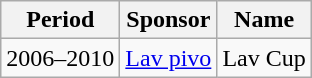<table class="wikitable" style="text-align:center;margin-left:1em">
<tr>
<th>Period</th>
<th>Sponsor</th>
<th>Name</th>
</tr>
<tr>
<td>2006–2010</td>
<td> <a href='#'>Lav pivo</a></td>
<td>Lav Cup</td>
</tr>
</table>
